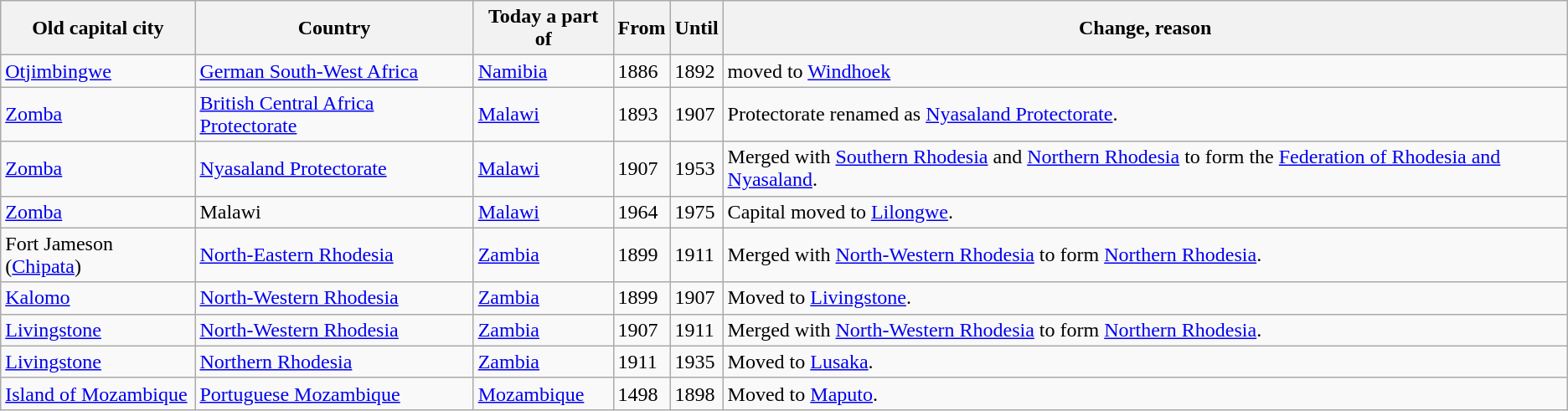<table class="wikitable sortable">
<tr>
<th>Old capital city</th>
<th>Country</th>
<th>Today a part of</th>
<th data-sort-type="number">From</th>
<th data-sort-type="number">Until</th>
<th>Change, reason</th>
</tr>
<tr>
<td><a href='#'>Otjimbingwe</a></td>
<td><a href='#'>German South-West Africa</a></td>
<td><a href='#'>Namibia</a></td>
<td>1886</td>
<td>1892</td>
<td>moved to <a href='#'>Windhoek</a></td>
</tr>
<tr>
<td><a href='#'>Zomba</a></td>
<td><a href='#'>British Central Africa Protectorate</a></td>
<td><a href='#'>Malawi</a></td>
<td>1893</td>
<td>1907</td>
<td>Protectorate renamed as <a href='#'>Nyasaland Protectorate</a>.</td>
</tr>
<tr>
<td><a href='#'>Zomba</a></td>
<td><a href='#'>Nyasaland Protectorate</a></td>
<td><a href='#'>Malawi</a></td>
<td>1907</td>
<td>1953</td>
<td>Merged with <a href='#'>Southern Rhodesia</a> and <a href='#'>Northern Rhodesia</a> to form the <a href='#'>Federation of Rhodesia and Nyasaland</a>.</td>
</tr>
<tr>
<td><a href='#'>Zomba</a></td>
<td>Malawi</td>
<td><a href='#'>Malawi</a></td>
<td>1964</td>
<td>1975</td>
<td>Capital moved to <a href='#'>Lilongwe</a>.</td>
</tr>
<tr>
<td>Fort Jameson (<a href='#'>Chipata</a>)</td>
<td><a href='#'>North-Eastern Rhodesia</a></td>
<td><a href='#'>Zambia</a></td>
<td>1899</td>
<td>1911</td>
<td>Merged with <a href='#'>North-Western Rhodesia</a> to form <a href='#'>Northern Rhodesia</a>.</td>
</tr>
<tr>
<td><a href='#'>Kalomo</a></td>
<td><a href='#'>North-Western Rhodesia</a></td>
<td><a href='#'>Zambia</a></td>
<td>1899</td>
<td>1907</td>
<td>Moved to <a href='#'>Livingstone</a>.</td>
</tr>
<tr>
<td><a href='#'>Livingstone</a></td>
<td><a href='#'>North-Western Rhodesia</a></td>
<td><a href='#'>Zambia</a></td>
<td>1907</td>
<td>1911</td>
<td>Merged with <a href='#'>North-Western Rhodesia</a> to form <a href='#'>Northern Rhodesia</a>.</td>
</tr>
<tr>
<td><a href='#'>Livingstone</a></td>
<td><a href='#'>Northern Rhodesia</a></td>
<td><a href='#'>Zambia</a></td>
<td>1911</td>
<td>1935</td>
<td>Moved to <a href='#'>Lusaka</a>.</td>
</tr>
<tr>
<td><a href='#'>Island of Mozambique</a></td>
<td><a href='#'>Portuguese Mozambique</a></td>
<td><a href='#'>Mozambique</a></td>
<td>1498</td>
<td>1898</td>
<td>Moved to <a href='#'>Maputo</a>.</td>
</tr>
</table>
